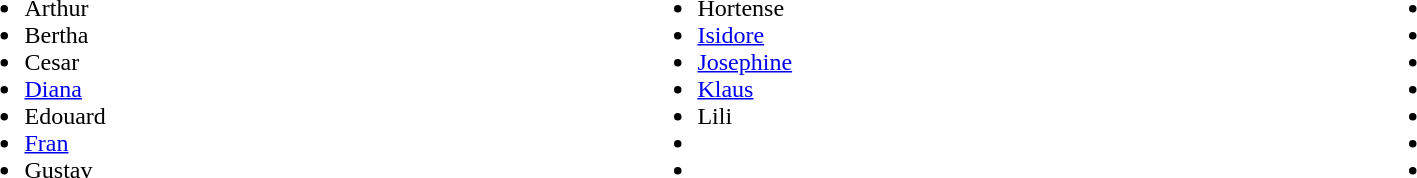<table width="90%">
<tr>
<td><br><ul><li>Arthur</li><li>Bertha</li><li>Cesar</li><li><a href='#'>Diana</a></li><li>Edouard</li><li><a href='#'>Fran</a></li><li>Gustav</li></ul></td>
<td><br><ul><li>Hortense</li><li><a href='#'>Isidore</a></li><li><a href='#'>Josephine</a></li><li><a href='#'>Klaus</a></li><li>Lili</li><li></li><li></li></ul></td>
<td><br><ul><li></li><li></li><li></li><li></li><li></li><li></li><li></li></ul></td>
</tr>
</table>
